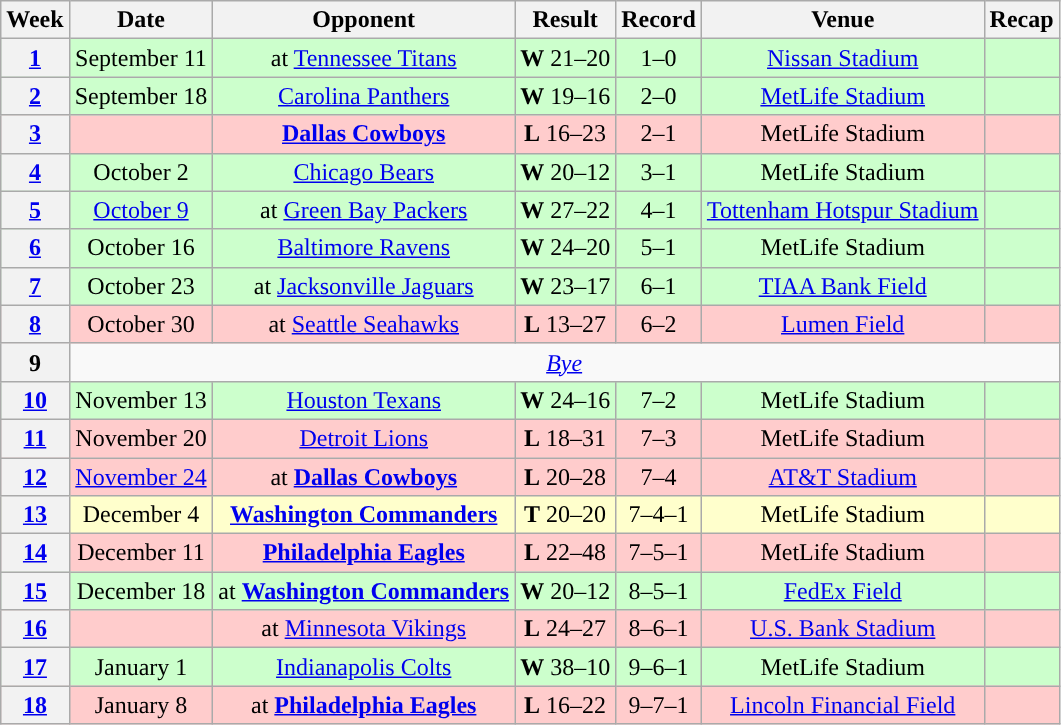<table class="wikitable" style="text-align:center">
<tr>
<th>Week</th>
<th>Date</th>
<th>Opponent</th>
<th>Result</th>
<th>Record</th>
<th>Venue</th>
<th>Recap</th>
</tr>
<tr style="background:#cfc">
<th><a href='#'>1</a></th>
<td>September 11</td>
<td>at <a href='#'>Tennessee Titans</a></td>
<td><strong>W</strong> 21–20</td>
<td>1–0</td>
<td><a href='#'>Nissan Stadium</a></td>
<td></td>
</tr>
<tr style="background:#cfc">
<th><a href='#'>2</a></th>
<td>September 18</td>
<td><a href='#'>Carolina Panthers</a></td>
<td><strong>W</strong> 19–16</td>
<td>2–0</td>
<td><a href='#'>MetLife Stadium</a></td>
<td></td>
</tr>
<tr style="background:#fcc">
<th><a href='#'>3</a></th>
<td></td>
<td><strong><a href='#'>Dallas Cowboys</a></strong></td>
<td><strong>L</strong> 16–23</td>
<td>2–1</td>
<td>MetLife Stadium</td>
<td></td>
</tr>
<tr style="background:#cfc">
<th><a href='#'>4</a></th>
<td>October 2</td>
<td><a href='#'>Chicago Bears</a></td>
<td><strong>W</strong> 20–12</td>
<td>3–1</td>
<td>MetLife Stadium</td>
<td></td>
</tr>
<tr style="background:#cfc">
<th><a href='#'>5</a></th>
<td><a href='#'>October 9</a></td>
<td>at <a href='#'>Green Bay Packers</a></td>
<td><strong>W</strong> 27–22</td>
<td>4–1</td>
<td> <a href='#'>Tottenham Hotspur Stadium</a> </td>
<td></td>
</tr>
<tr style="background:#cfc">
<th><a href='#'>6</a></th>
<td>October 16</td>
<td><a href='#'>Baltimore Ravens</a></td>
<td><strong>W</strong> 24–20</td>
<td>5–1</td>
<td>MetLife Stadium</td>
<td></td>
</tr>
<tr style="background:#cfc">
<th><a href='#'>7</a></th>
<td>October 23</td>
<td>at <a href='#'>Jacksonville Jaguars</a></td>
<td><strong>W</strong> 23–17</td>
<td>6–1</td>
<td><a href='#'>TIAA Bank Field</a></td>
<td></td>
</tr>
<tr style="background:#fcc">
<th><a href='#'>8</a></th>
<td>October 30</td>
<td>at <a href='#'>Seattle Seahawks</a></td>
<td><strong>L</strong> 13–27</td>
<td>6–2</td>
<td><a href='#'>Lumen Field</a></td>
<td></td>
</tr>
<tr>
<th>9</th>
<td colspan="8"><em><a href='#'>Bye</a></em></td>
</tr>
<tr style="background:#cfc">
<th><a href='#'>10</a></th>
<td>November 13</td>
<td><a href='#'>Houston Texans</a></td>
<td><strong>W</strong> 24–16</td>
<td>7–2</td>
<td>MetLife Stadium</td>
<td></td>
</tr>
<tr style="background:#fcc">
<th><a href='#'>11</a></th>
<td>November 20</td>
<td><a href='#'>Detroit Lions</a></td>
<td><strong>L</strong> 18–31</td>
<td>7–3</td>
<td>MetLife Stadium</td>
<td></td>
</tr>
<tr style="background:#fcc">
<th><a href='#'>12</a></th>
<td><a href='#'>November 24</a></td>
<td>at <strong><a href='#'>Dallas Cowboys</a></strong></td>
<td><strong>L</strong> 20–28</td>
<td>7–4</td>
<td><a href='#'>AT&T Stadium</a></td>
<td></td>
</tr>
<tr style="background:#ffc">
<th><a href='#'>13</a></th>
<td>December 4</td>
<td><strong><a href='#'>Washington Commanders</a></strong></td>
<td><strong>T</strong> 20–20 </td>
<td>7–4–1</td>
<td>MetLife Stadium</td>
<td></td>
</tr>
<tr style="background:#fcc">
<th><a href='#'>14</a></th>
<td>December 11</td>
<td><strong><a href='#'>Philadelphia Eagles</a></strong></td>
<td><strong>L</strong> 22–48</td>
<td>7–5–1</td>
<td>MetLife Stadium</td>
<td></td>
</tr>
<tr style="background:#cfc">
<th><a href='#'>15</a></th>
<td>December 18</td>
<td>at <strong><a href='#'>Washington Commanders</a></strong></td>
<td><strong>W</strong> 20–12</td>
<td>8–5–1</td>
<td><a href='#'>FedEx Field</a></td>
<td></td>
</tr>
<tr style="background:#fcc">
<th><a href='#'>16</a></th>
<td></td>
<td>at <a href='#'>Minnesota Vikings</a></td>
<td><strong>L</strong> 24–27</td>
<td>8–6–1</td>
<td><a href='#'>U.S. Bank Stadium</a></td>
<td></td>
</tr>
<tr style="background:#cfc">
<th><a href='#'>17</a></th>
<td>January 1</td>
<td><a href='#'>Indianapolis Colts</a></td>
<td><strong>W</strong> 38–10</td>
<td>9–6–1</td>
<td>MetLife Stadium</td>
<td></td>
</tr>
<tr style="background:#fcc">
<th><a href='#'>18</a></th>
<td>January 8</td>
<td>at <strong><a href='#'>Philadelphia Eagles</a></strong></td>
<td><strong>L</strong> 16–22</td>
<td>9–7–1</td>
<td><a href='#'>Lincoln Financial Field</a></td>
<td></td>
</tr>
</table>
